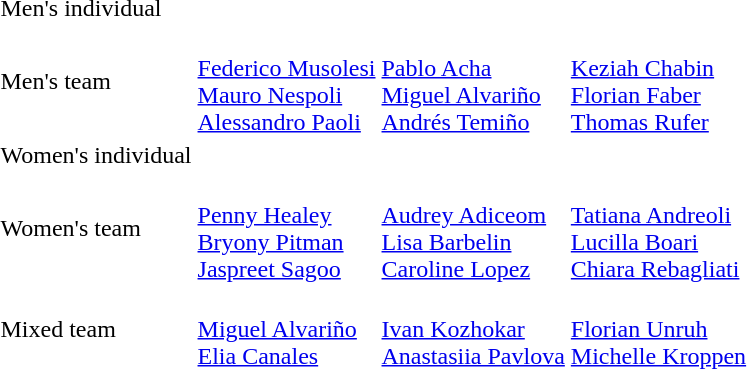<table>
<tr>
<td>Men's individual<br></td>
<td></td>
<td></td>
<td></td>
</tr>
<tr>
<td>Men's team<br></td>
<td><br><a href='#'>Federico Musolesi</a><br><a href='#'>Mauro Nespoli</a><br><a href='#'>Alessandro Paoli</a></td>
<td><br><a href='#'>Pablo Acha</a><br><a href='#'>Miguel Alvariño</a><br><a href='#'>Andrés Temiño</a></td>
<td><br><a href='#'>Keziah Chabin</a><br><a href='#'>Florian Faber</a><br><a href='#'>Thomas Rufer</a></td>
</tr>
<tr>
<td>Women's individual<br></td>
<td></td>
<td></td>
<td></td>
</tr>
<tr>
<td>Women's team<br></td>
<td><br><a href='#'>Penny Healey</a><br><a href='#'>Bryony Pitman</a><br><a href='#'>Jaspreet Sagoo</a></td>
<td><br><a href='#'>Audrey Adiceom</a><br><a href='#'>Lisa Barbelin</a><br><a href='#'>Caroline Lopez</a></td>
<td><br><a href='#'>Tatiana Andreoli</a><br><a href='#'>Lucilla Boari</a><br><a href='#'>Chiara Rebagliati</a></td>
</tr>
<tr>
<td>Mixed team<br></td>
<td><br><a href='#'>Miguel Alvariño</a><br><a href='#'>Elia Canales</a></td>
<td><br><a href='#'>Ivan Kozhokar</a><br><a href='#'>Anastasiia Pavlova</a></td>
<td><br><a href='#'>Florian Unruh</a><br><a href='#'>Michelle Kroppen</a></td>
</tr>
</table>
